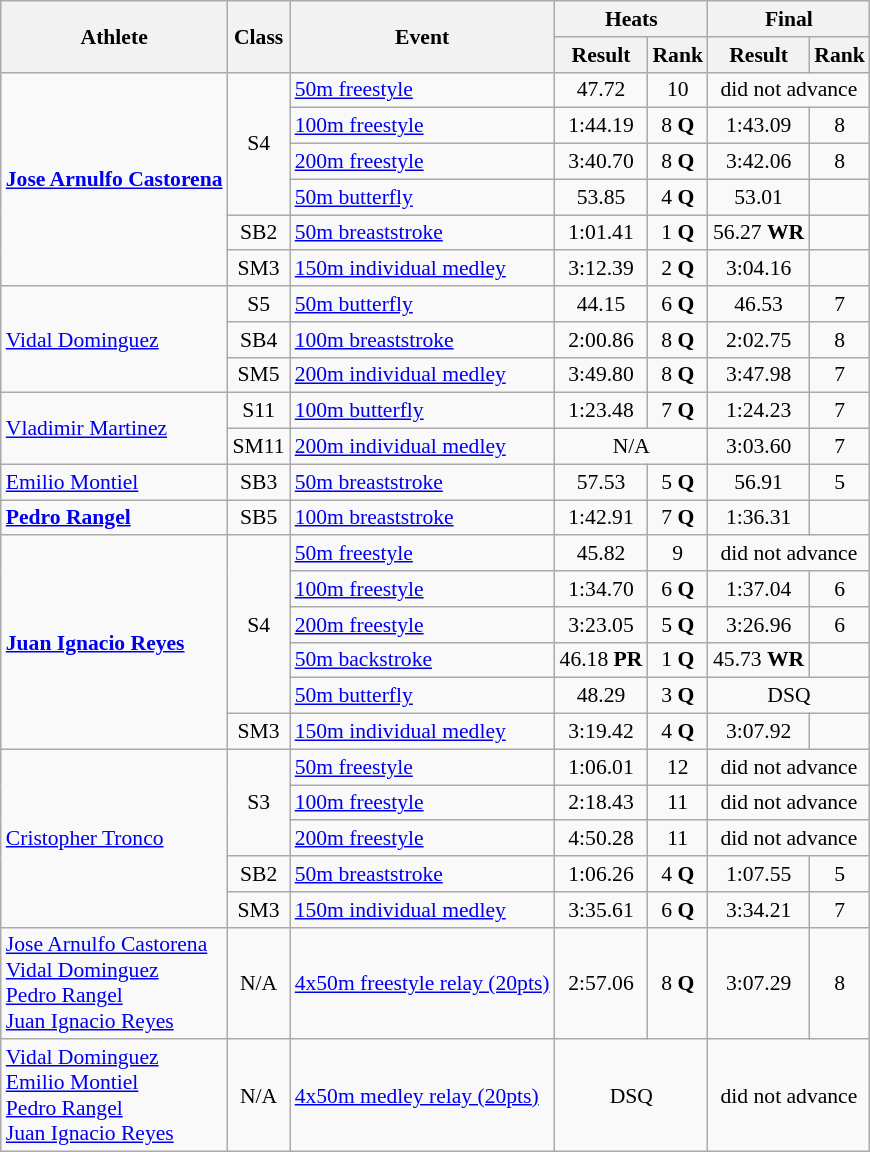<table class=wikitable style="font-size:90%">
<tr>
<th rowspan="2">Athlete</th>
<th rowspan="2">Class</th>
<th rowspan="2">Event</th>
<th colspan="2">Heats</th>
<th colspan="2">Final</th>
</tr>
<tr>
<th>Result</th>
<th>Rank</th>
<th>Result</th>
<th>Rank</th>
</tr>
<tr>
<td rowspan="6"><strong><a href='#'>Jose Arnulfo Castorena</a></strong></td>
<td rowspan="4" style="text-align:center;">S4</td>
<td><a href='#'>50m freestyle</a></td>
<td style="text-align:center;">47.72</td>
<td style="text-align:center;">10</td>
<td style="text-align:center;" colspan="2">did not advance</td>
</tr>
<tr>
<td><a href='#'>100m freestyle</a></td>
<td style="text-align:center;">1:44.19</td>
<td style="text-align:center;">8 <strong>Q</strong></td>
<td style="text-align:center;">1:43.09</td>
<td style="text-align:center;">8</td>
</tr>
<tr>
<td><a href='#'>200m freestyle</a></td>
<td style="text-align:center;">3:40.70</td>
<td style="text-align:center;">8 <strong>Q</strong></td>
<td style="text-align:center;">3:42.06</td>
<td style="text-align:center;">8</td>
</tr>
<tr>
<td><a href='#'>50m butterfly</a></td>
<td style="text-align:center;">53.85</td>
<td style="text-align:center;">4 <strong>Q</strong></td>
<td style="text-align:center;">53.01</td>
<td style="text-align:center;"></td>
</tr>
<tr>
<td style="text-align:center;">SB2</td>
<td><a href='#'>50m breaststroke</a></td>
<td style="text-align:center;">1:01.41</td>
<td style="text-align:center;">1 <strong>Q</strong></td>
<td style="text-align:center;">56.27 <strong>WR</strong></td>
<td style="text-align:center;"></td>
</tr>
<tr>
<td style="text-align:center;">SM3</td>
<td><a href='#'>150m individual medley</a></td>
<td style="text-align:center;">3:12.39</td>
<td style="text-align:center;">2 <strong>Q</strong></td>
<td style="text-align:center;">3:04.16</td>
<td style="text-align:center;"></td>
</tr>
<tr>
<td rowspan="3"><a href='#'>Vidal Dominguez</a></td>
<td style="text-align:center;">S5</td>
<td><a href='#'>50m butterfly</a></td>
<td style="text-align:center;">44.15</td>
<td style="text-align:center;">6 <strong>Q</strong></td>
<td style="text-align:center;">46.53</td>
<td style="text-align:center;">7</td>
</tr>
<tr>
<td style="text-align:center;">SB4</td>
<td><a href='#'>100m breaststroke</a></td>
<td style="text-align:center;">2:00.86</td>
<td style="text-align:center;">8 <strong>Q</strong></td>
<td style="text-align:center;">2:02.75</td>
<td style="text-align:center;">8</td>
</tr>
<tr>
<td style="text-align:center;">SM5</td>
<td><a href='#'>200m individual medley</a></td>
<td style="text-align:center;">3:49.80</td>
<td style="text-align:center;">8 <strong>Q</strong></td>
<td style="text-align:center;">3:47.98</td>
<td style="text-align:center;">7</td>
</tr>
<tr>
<td rowspan="2"><a href='#'>Vladimir Martinez</a></td>
<td style="text-align:center;">S11</td>
<td><a href='#'>100m butterfly</a></td>
<td style="text-align:center;">1:23.48</td>
<td style="text-align:center;">7 <strong>Q</strong></td>
<td style="text-align:center;">1:24.23</td>
<td style="text-align:center;">7</td>
</tr>
<tr>
<td style="text-align:center;">SM11</td>
<td><a href='#'>200m individual medley</a></td>
<td style="text-align:center;" colspan="2">N/A</td>
<td style="text-align:center;">3:03.60</td>
<td style="text-align:center;">7</td>
</tr>
<tr>
<td><a href='#'>Emilio Montiel</a></td>
<td style="text-align:center;">SB3</td>
<td><a href='#'>50m breaststroke</a></td>
<td style="text-align:center;">57.53</td>
<td style="text-align:center;">5 <strong>Q</strong></td>
<td style="text-align:center;">56.91</td>
<td style="text-align:center;">5</td>
</tr>
<tr>
<td><strong><a href='#'>Pedro Rangel</a></strong></td>
<td style="text-align:center;">SB5</td>
<td><a href='#'>100m breaststroke</a></td>
<td style="text-align:center;">1:42.91</td>
<td style="text-align:center;">7 <strong>Q</strong></td>
<td style="text-align:center;">1:36.31</td>
<td style="text-align:center;"></td>
</tr>
<tr>
<td rowspan="6"><strong><a href='#'>Juan Ignacio Reyes</a></strong></td>
<td rowspan="5" style="text-align:center;">S4</td>
<td><a href='#'>50m freestyle</a></td>
<td style="text-align:center;">45.82</td>
<td style="text-align:center;">9</td>
<td style="text-align:center;" colspan="2">did not advance</td>
</tr>
<tr>
<td><a href='#'>100m freestyle</a></td>
<td style="text-align:center;">1:34.70</td>
<td style="text-align:center;">6 <strong>Q</strong></td>
<td style="text-align:center;">1:37.04</td>
<td style="text-align:center;">6</td>
</tr>
<tr>
<td><a href='#'>200m freestyle</a></td>
<td style="text-align:center;">3:23.05</td>
<td style="text-align:center;">5 <strong>Q</strong></td>
<td style="text-align:center;">3:26.96</td>
<td style="text-align:center;">6</td>
</tr>
<tr>
<td><a href='#'>50m backstroke</a></td>
<td style="text-align:center;">46.18 <strong>PR</strong></td>
<td style="text-align:center;">1 <strong>Q</strong></td>
<td style="text-align:center;">45.73 <strong>WR</strong></td>
<td style="text-align:center;"></td>
</tr>
<tr>
<td><a href='#'>50m butterfly</a></td>
<td style="text-align:center;">48.29</td>
<td style="text-align:center;">3 <strong>Q</strong></td>
<td style="text-align:center;" colspan="2">DSQ</td>
</tr>
<tr>
<td style="text-align:center;">SM3</td>
<td><a href='#'>150m individual medley</a></td>
<td style="text-align:center;">3:19.42</td>
<td style="text-align:center;">4 <strong>Q</strong></td>
<td style="text-align:center;">3:07.92</td>
<td style="text-align:center;"></td>
</tr>
<tr>
<td rowspan="5"><a href='#'>Cristopher Tronco</a></td>
<td rowspan="3" style="text-align:center;">S3</td>
<td><a href='#'>50m freestyle</a></td>
<td style="text-align:center;">1:06.01</td>
<td style="text-align:center;">12</td>
<td style="text-align:center;" colspan="2">did not advance</td>
</tr>
<tr>
<td><a href='#'>100m freestyle</a></td>
<td style="text-align:center;">2:18.43</td>
<td style="text-align:center;">11</td>
<td style="text-align:center;" colspan="2">did not advance</td>
</tr>
<tr>
<td><a href='#'>200m freestyle</a></td>
<td style="text-align:center;">4:50.28</td>
<td style="text-align:center;">11</td>
<td style="text-align:center;" colspan="2">did not advance</td>
</tr>
<tr>
<td style="text-align:center;">SB2</td>
<td><a href='#'>50m breaststroke</a></td>
<td style="text-align:center;">1:06.26</td>
<td style="text-align:center;">4 <strong>Q</strong></td>
<td style="text-align:center;">1:07.55</td>
<td style="text-align:center;">5</td>
</tr>
<tr>
<td style="text-align:center;">SM3</td>
<td><a href='#'>150m individual medley</a></td>
<td style="text-align:center;">3:35.61</td>
<td style="text-align:center;">6 <strong>Q</strong></td>
<td style="text-align:center;">3:34.21</td>
<td style="text-align:center;">7</td>
</tr>
<tr>
<td><a href='#'>Jose Arnulfo Castorena</a><br> <a href='#'>Vidal Dominguez</a><br> <a href='#'>Pedro Rangel</a><br> <a href='#'>Juan Ignacio Reyes</a></td>
<td style="text-align:center;">N/A</td>
<td><a href='#'>4x50m freestyle relay (20pts)</a></td>
<td style="text-align:center;">2:57.06</td>
<td style="text-align:center;">8 <strong>Q</strong></td>
<td style="text-align:center;">3:07.29</td>
<td style="text-align:center;">8</td>
</tr>
<tr>
<td><a href='#'>Vidal Dominguez</a><br> <a href='#'>Emilio Montiel</a><br> <a href='#'>Pedro Rangel</a><br> <a href='#'>Juan Ignacio Reyes</a></td>
<td style="text-align:center;">N/A</td>
<td><a href='#'>4x50m medley relay (20pts)</a></td>
<td style="text-align:center;" colspan="2">DSQ</td>
<td style="text-align:center;" colspan="2">did not advance</td>
</tr>
</table>
